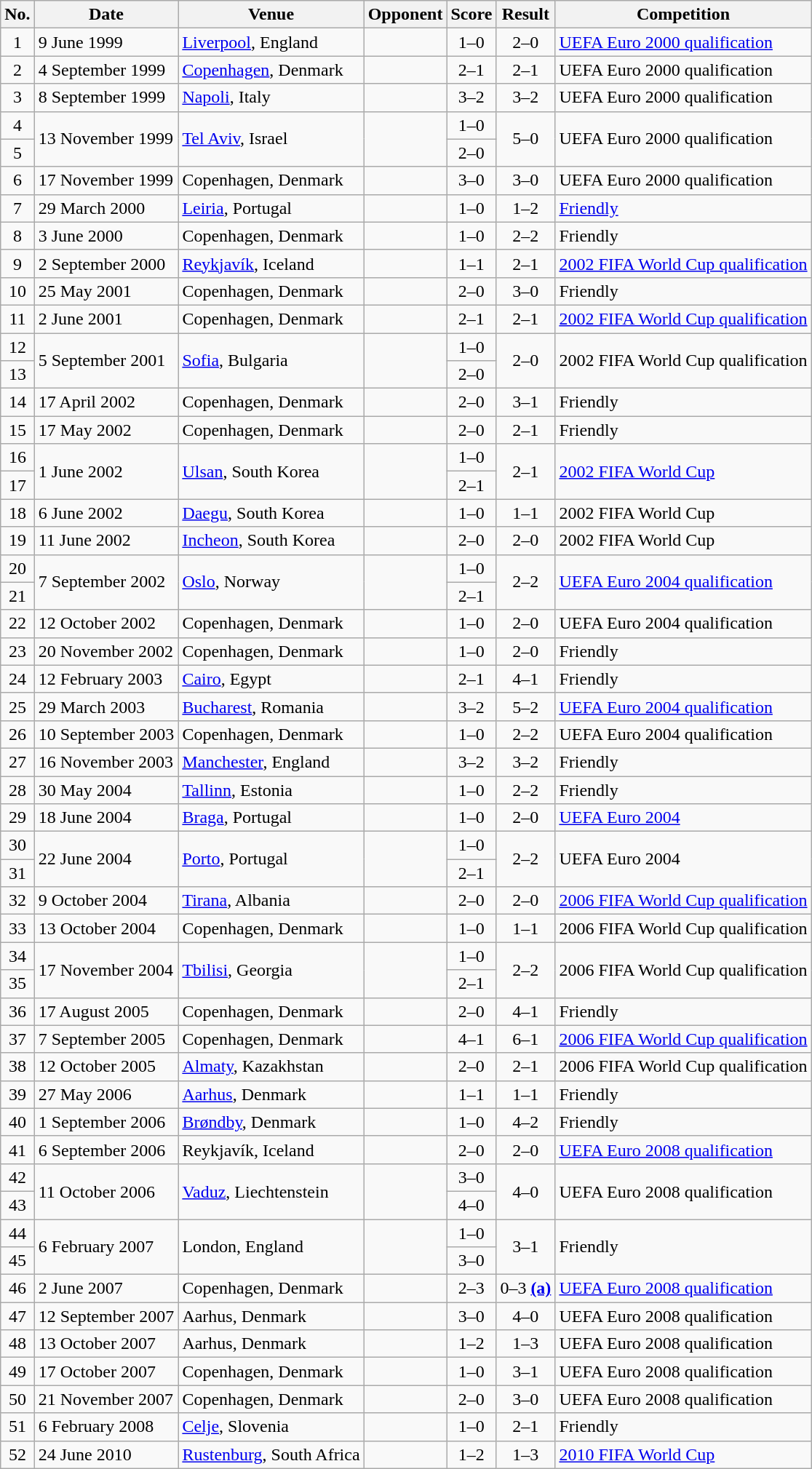<table class="wikitable sortable">
<tr>
<th scope="col">No.</th>
<th scope="col">Date</th>
<th scope="col">Venue</th>
<th scope="col">Opponent</th>
<th scope="col">Score</th>
<th scope="col">Result</th>
<th scope="col">Competition</th>
</tr>
<tr>
<td align="center">1</td>
<td>9 June 1999</td>
<td><a href='#'>Liverpool</a>, England</td>
<td></td>
<td align="center">1–0</td>
<td align="center">2–0</td>
<td><a href='#'>UEFA Euro 2000 qualification</a></td>
</tr>
<tr>
<td align="center">2</td>
<td>4 September 1999</td>
<td><a href='#'>Copenhagen</a>, Denmark</td>
<td></td>
<td align="center">2–1</td>
<td align="center">2–1</td>
<td>UEFA Euro 2000 qualification</td>
</tr>
<tr>
<td align="center">3</td>
<td>8 September 1999</td>
<td><a href='#'>Napoli</a>, Italy</td>
<td></td>
<td align="center">3–2</td>
<td align="center">3–2</td>
<td>UEFA Euro 2000 qualification</td>
</tr>
<tr>
<td align="center">4</td>
<td rowspan="2">13 November 1999</td>
<td rowspan="2"><a href='#'>Tel Aviv</a>, Israel</td>
<td rowspan="2"></td>
<td align="center">1–0</td>
<td rowspan="2" style="text-align:center">5–0</td>
<td rowspan="2">UEFA Euro 2000 qualification</td>
</tr>
<tr>
<td align="center">5</td>
<td align="center">2–0</td>
</tr>
<tr>
<td align="center">6</td>
<td>17 November 1999</td>
<td>Copenhagen, Denmark</td>
<td></td>
<td align="center">3–0</td>
<td align="center">3–0</td>
<td>UEFA Euro 2000 qualification</td>
</tr>
<tr>
<td align="center">7</td>
<td>29 March 2000</td>
<td><a href='#'>Leiria</a>, Portugal</td>
<td></td>
<td align="center">1–0</td>
<td align="center">1–2</td>
<td><a href='#'>Friendly</a></td>
</tr>
<tr>
<td align="center">8</td>
<td>3 June 2000</td>
<td>Copenhagen, Denmark</td>
<td></td>
<td align="center">1–0</td>
<td align="center">2–2</td>
<td>Friendly</td>
</tr>
<tr>
<td align="center">9</td>
<td>2 September 2000</td>
<td><a href='#'>Reykjavík</a>, Iceland</td>
<td></td>
<td align="center">1–1</td>
<td align="center">2–1</td>
<td><a href='#'>2002 FIFA World Cup qualification</a></td>
</tr>
<tr>
<td align="center">10</td>
<td>25 May 2001</td>
<td>Copenhagen, Denmark</td>
<td></td>
<td align="center">2–0</td>
<td align="center">3–0</td>
<td>Friendly</td>
</tr>
<tr>
<td align="center">11</td>
<td>2 June 2001</td>
<td>Copenhagen, Denmark</td>
<td></td>
<td align="center">2–1</td>
<td align="center">2–1</td>
<td><a href='#'>2002 FIFA World Cup qualification</a></td>
</tr>
<tr>
<td align="center">12</td>
<td rowspan="2">5 September 2001</td>
<td rowspan="2"><a href='#'>Sofia</a>, Bulgaria</td>
<td rowspan="2"></td>
<td align="center">1–0</td>
<td rowspan="2" style="text-align:center">2–0</td>
<td rowspan="2">2002 FIFA World Cup qualification</td>
</tr>
<tr>
<td align="center">13</td>
<td align="center">2–0</td>
</tr>
<tr>
<td align="center">14</td>
<td>17 April 2002</td>
<td>Copenhagen, Denmark</td>
<td></td>
<td align="center">2–0</td>
<td align="center">3–1</td>
<td>Friendly</td>
</tr>
<tr>
<td align="center">15</td>
<td>17 May 2002</td>
<td>Copenhagen, Denmark</td>
<td></td>
<td align="center">2–0</td>
<td align="center">2–1</td>
<td>Friendly</td>
</tr>
<tr>
<td align="center">16</td>
<td rowspan="2">1 June 2002</td>
<td rowspan="2"><a href='#'>Ulsan</a>, South Korea</td>
<td rowspan="2"></td>
<td align="center">1–0</td>
<td rowspan="2" style="text-align:center">2–1</td>
<td rowspan="2"><a href='#'>2002 FIFA World Cup</a></td>
</tr>
<tr>
<td align="center">17</td>
<td align="center">2–1</td>
</tr>
<tr>
<td align="center">18</td>
<td>6 June 2002</td>
<td><a href='#'>Daegu</a>, South Korea</td>
<td></td>
<td align="center">1–0</td>
<td align="center">1–1</td>
<td>2002 FIFA World Cup</td>
</tr>
<tr>
<td align="center">19</td>
<td>11 June 2002</td>
<td><a href='#'>Incheon</a>, South Korea</td>
<td></td>
<td align="center">2–0</td>
<td align="center">2–0</td>
<td>2002 FIFA World Cup</td>
</tr>
<tr>
<td align="center">20</td>
<td rowspan="2">7 September 2002</td>
<td rowspan="2"><a href='#'>Oslo</a>, Norway</td>
<td rowspan="2"></td>
<td align="center">1–0</td>
<td rowspan="2" style="text-align:center">2–2</td>
<td rowspan="2"><a href='#'>UEFA Euro 2004 qualification</a></td>
</tr>
<tr>
<td align="center">21</td>
<td align="center">2–1</td>
</tr>
<tr>
<td align="center">22</td>
<td>12 October 2002</td>
<td>Copenhagen, Denmark</td>
<td></td>
<td align="center">1–0</td>
<td align="center">2–0</td>
<td>UEFA Euro 2004 qualification</td>
</tr>
<tr>
<td align="center">23</td>
<td>20 November 2002</td>
<td>Copenhagen, Denmark</td>
<td></td>
<td align="center">1–0</td>
<td align="center">2–0</td>
<td>Friendly</td>
</tr>
<tr>
<td align="center">24</td>
<td>12 February 2003</td>
<td><a href='#'>Cairo</a>, Egypt</td>
<td></td>
<td align="center">2–1</td>
<td align="center">4–1</td>
<td>Friendly</td>
</tr>
<tr>
<td align="center">25</td>
<td>29 March 2003</td>
<td><a href='#'>Bucharest</a>, Romania</td>
<td></td>
<td align="center">3–2</td>
<td align="center">5–2</td>
<td><a href='#'>UEFA Euro 2004 qualification</a></td>
</tr>
<tr>
<td align="center">26</td>
<td>10 September 2003</td>
<td>Copenhagen, Denmark</td>
<td></td>
<td align="center">1–0</td>
<td align="center">2–2</td>
<td>UEFA Euro 2004 qualification</td>
</tr>
<tr>
<td align="center">27</td>
<td>16 November 2003</td>
<td><a href='#'>Manchester</a>, England</td>
<td></td>
<td align="center">3–2</td>
<td align="center">3–2</td>
<td>Friendly</td>
</tr>
<tr>
<td align="center">28</td>
<td>30 May 2004</td>
<td><a href='#'>Tallinn</a>, Estonia</td>
<td></td>
<td align="center">1–0</td>
<td align="center">2–2</td>
<td>Friendly</td>
</tr>
<tr>
<td align="center">29</td>
<td>18 June 2004</td>
<td><a href='#'>Braga</a>, Portugal</td>
<td></td>
<td align="center">1–0</td>
<td align="center">2–0</td>
<td><a href='#'>UEFA Euro 2004</a></td>
</tr>
<tr>
<td align="center">30</td>
<td rowspan="2">22 June 2004</td>
<td rowspan="2"><a href='#'>Porto</a>, Portugal</td>
<td rowspan="2"></td>
<td align="center">1–0</td>
<td rowspan="2" style="text-align:center">2–2</td>
<td rowspan="2">UEFA Euro 2004</td>
</tr>
<tr>
<td align="center">31</td>
<td align="center">2–1</td>
</tr>
<tr>
<td align="center">32</td>
<td>9 October 2004</td>
<td><a href='#'>Tirana</a>, Albania</td>
<td></td>
<td align="center">2–0</td>
<td align="center">2–0</td>
<td><a href='#'>2006 FIFA World Cup qualification</a></td>
</tr>
<tr>
<td align="center">33</td>
<td>13 October 2004</td>
<td>Copenhagen, Denmark</td>
<td></td>
<td align="center">1–0</td>
<td align="center">1–1</td>
<td>2006 FIFA World Cup qualification</td>
</tr>
<tr>
<td align="center">34</td>
<td rowspan="2">17 November 2004</td>
<td rowspan="2"><a href='#'>Tbilisi</a>, Georgia</td>
<td rowspan="2"></td>
<td align="center">1–0</td>
<td rowspan="2" style="text-align:center">2–2</td>
<td rowspan="2">2006 FIFA World Cup qualification</td>
</tr>
<tr>
<td align="center">35</td>
<td align="center">2–1</td>
</tr>
<tr>
<td align="center">36</td>
<td>17 August 2005</td>
<td>Copenhagen, Denmark</td>
<td></td>
<td align="center">2–0</td>
<td align="center">4–1</td>
<td>Friendly</td>
</tr>
<tr>
<td align="center">37</td>
<td>7 September 2005</td>
<td>Copenhagen, Denmark</td>
<td></td>
<td align="center">4–1</td>
<td align="center">6–1</td>
<td><a href='#'>2006 FIFA World Cup qualification</a></td>
</tr>
<tr>
<td align="center">38</td>
<td>12 October 2005</td>
<td><a href='#'>Almaty</a>, Kazakhstan</td>
<td></td>
<td align="center">2–0</td>
<td align="center">2–1</td>
<td>2006 FIFA World Cup qualification</td>
</tr>
<tr>
<td align="center">39</td>
<td>27 May 2006</td>
<td><a href='#'>Aarhus</a>, Denmark</td>
<td></td>
<td align="center">1–1</td>
<td align="center">1–1</td>
<td>Friendly</td>
</tr>
<tr>
<td align="center">40</td>
<td>1 September 2006</td>
<td><a href='#'>Brøndby</a>, Denmark</td>
<td></td>
<td align="center">1–0</td>
<td align="center">4–2</td>
<td>Friendly</td>
</tr>
<tr>
<td align="center">41</td>
<td>6 September 2006</td>
<td>Reykjavík, Iceland</td>
<td></td>
<td align="center">2–0</td>
<td align="center">2–0</td>
<td><a href='#'>UEFA Euro 2008 qualification</a></td>
</tr>
<tr>
<td align="center">42</td>
<td rowspan="2">11 October 2006</td>
<td rowspan="2"><a href='#'>Vaduz</a>, Liechtenstein</td>
<td rowspan="2"></td>
<td align="center">3–0</td>
<td rowspan="2" style="text-align:center">4–0</td>
<td rowspan="2">UEFA Euro 2008 qualification</td>
</tr>
<tr>
<td align="center">43</td>
<td align="center">4–0</td>
</tr>
<tr>
<td align="center">44</td>
<td rowspan="2">6 February 2007</td>
<td rowspan="2">London, England</td>
<td rowspan="2"></td>
<td align="center">1–0</td>
<td rowspan="2" style="text-align:center">3–1</td>
<td rowspan="2">Friendly</td>
</tr>
<tr>
<td align="center">45</td>
<td align="center">3–0</td>
</tr>
<tr>
<td align="center">46</td>
<td>2 June 2007</td>
<td>Copenhagen, Denmark</td>
<td></td>
<td align="center">2–3</td>
<td align="center">0–3 <a href='#'><strong>(a)</strong></a></td>
<td><a href='#'>UEFA Euro 2008 qualification</a></td>
</tr>
<tr>
<td align="center">47</td>
<td>12 September 2007</td>
<td>Aarhus, Denmark</td>
<td></td>
<td align="center">3–0</td>
<td align="center">4–0</td>
<td>UEFA Euro 2008 qualification</td>
</tr>
<tr>
<td align="center">48</td>
<td>13 October 2007</td>
<td>Aarhus, Denmark</td>
<td></td>
<td align="center">1–2</td>
<td align="center">1–3</td>
<td>UEFA Euro 2008 qualification</td>
</tr>
<tr>
<td align="center">49</td>
<td>17 October 2007</td>
<td>Copenhagen, Denmark</td>
<td></td>
<td align="center">1–0</td>
<td align="center">3–1</td>
<td>UEFA Euro 2008 qualification</td>
</tr>
<tr>
<td align="center">50</td>
<td>21 November 2007</td>
<td>Copenhagen, Denmark</td>
<td></td>
<td align="center">2–0</td>
<td align="center">3–0</td>
<td>UEFA Euro 2008 qualification</td>
</tr>
<tr>
<td align="center">51</td>
<td>6 February 2008</td>
<td><a href='#'>Celje</a>, Slovenia</td>
<td></td>
<td align="center">1–0</td>
<td align="center">2–1</td>
<td>Friendly</td>
</tr>
<tr>
<td align="center">52</td>
<td>24 June 2010</td>
<td><a href='#'>Rustenburg</a>, South Africa</td>
<td></td>
<td align="center">1–2</td>
<td align="center">1–3</td>
<td><a href='#'>2010 FIFA World Cup</a></td>
</tr>
</table>
